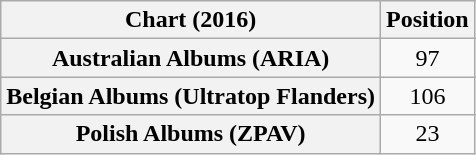<table class="wikitable sortable plainrowheaders" style="text-align:center">
<tr>
<th scope="col">Chart (2016)</th>
<th scope="col">Position</th>
</tr>
<tr>
<th scope="row">Australian Albums (ARIA)</th>
<td>97</td>
</tr>
<tr>
<th scope="row">Belgian Albums (Ultratop Flanders)</th>
<td>106</td>
</tr>
<tr>
<th scope="row">Polish Albums (ZPAV)</th>
<td>23</td>
</tr>
</table>
